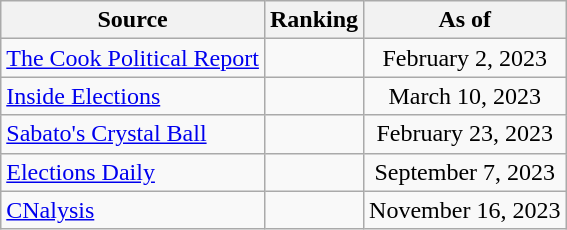<table class="wikitable" style="text-align:center">
<tr>
<th>Source</th>
<th>Ranking</th>
<th>As of</th>
</tr>
<tr>
<td align=left><a href='#'>The Cook Political Report</a></td>
<td></td>
<td>February 2, 2023</td>
</tr>
<tr>
<td align=left><a href='#'>Inside Elections</a></td>
<td></td>
<td>March 10, 2023</td>
</tr>
<tr>
<td align=left><a href='#'>Sabato's Crystal Ball</a></td>
<td></td>
<td>February 23, 2023</td>
</tr>
<tr>
<td align=left><a href='#'>Elections Daily</a></td>
<td></td>
<td>September 7, 2023</td>
</tr>
<tr>
<td align=left><a href='#'>CNalysis</a></td>
<td></td>
<td>November 16, 2023</td>
</tr>
</table>
